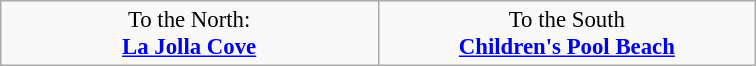<table class="wikitable" style="margin: 0.5em auto; clear: both; font-size:95%;">
<tr style="text-align: center;">
<td style="width:30%; text-align:center;">To the North:<br><strong><a href='#'>La Jolla Cove</a></strong><br></td>
<td style="width:30%; text-align:center;">To the South<br><strong><a href='#'>Children's Pool Beach</a></strong></td>
</tr>
</table>
